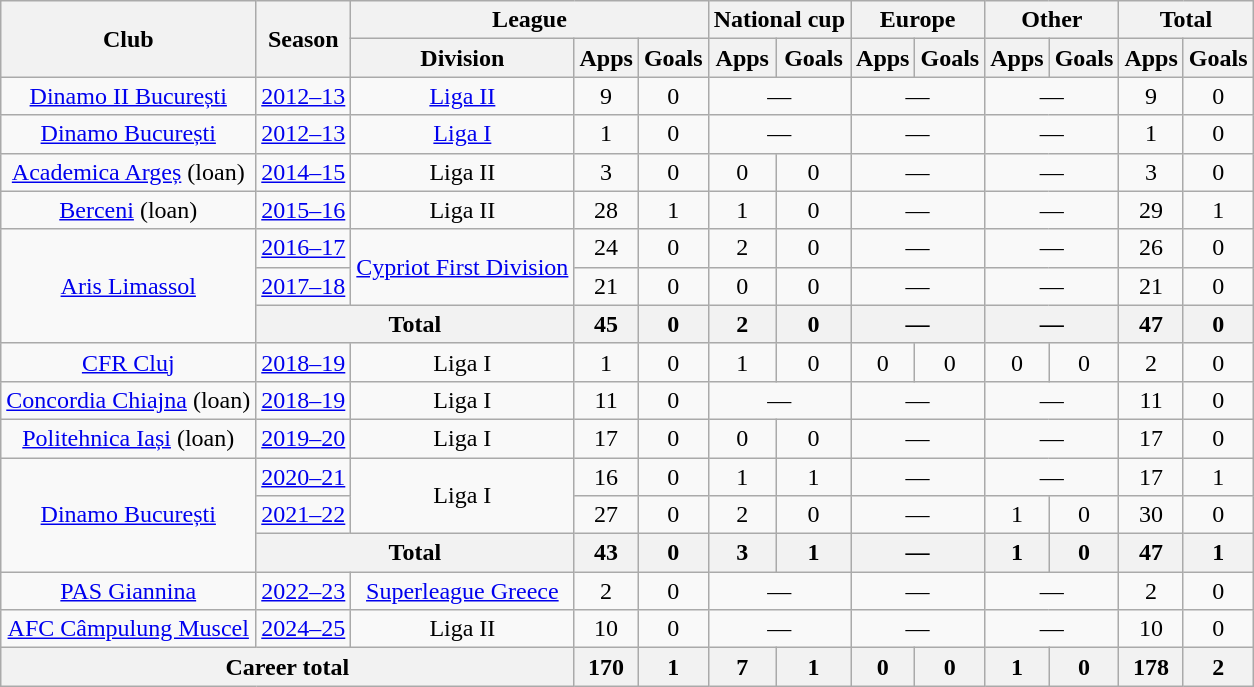<table class=wikitable style=text-align:center>
<tr>
<th rowspan="2">Club</th>
<th rowspan="2">Season</th>
<th colspan="3">League</th>
<th colspan="2">National cup</th>
<th colspan="2">Europe</th>
<th colspan="2">Other</th>
<th colspan="2">Total</th>
</tr>
<tr>
<th>Division</th>
<th>Apps</th>
<th>Goals</th>
<th>Apps</th>
<th>Goals</th>
<th>Apps</th>
<th>Goals</th>
<th>Apps</th>
<th>Goals</th>
<th>Apps</th>
<th>Goals</th>
</tr>
<tr>
<td><a href='#'>Dinamo II București</a></td>
<td><a href='#'>2012–13</a></td>
<td><a href='#'>Liga II</a></td>
<td>9</td>
<td>0</td>
<td colspan="2">—</td>
<td colspan="2">—</td>
<td colspan="2">—</td>
<td>9</td>
<td>0</td>
</tr>
<tr>
<td><a href='#'>Dinamo București</a></td>
<td><a href='#'>2012–13</a></td>
<td><a href='#'>Liga I</a></td>
<td>1</td>
<td>0</td>
<td colspan="2">—</td>
<td colspan="2">—</td>
<td colspan="2">—</td>
<td>1</td>
<td>0</td>
</tr>
<tr>
<td><a href='#'>Academica Argeș</a> (loan)</td>
<td><a href='#'>2014–15</a></td>
<td>Liga II</td>
<td>3</td>
<td>0</td>
<td>0</td>
<td>0</td>
<td colspan="2">—</td>
<td colspan="2">—</td>
<td>3</td>
<td>0</td>
</tr>
<tr>
<td><a href='#'>Berceni</a> (loan)</td>
<td><a href='#'>2015–16</a></td>
<td>Liga II</td>
<td>28</td>
<td>1</td>
<td>1</td>
<td>0</td>
<td colspan="2">—</td>
<td colspan="2">—</td>
<td>29</td>
<td>1</td>
</tr>
<tr>
<td rowspan="3"><a href='#'>Aris Limassol</a></td>
<td><a href='#'>2016–17</a></td>
<td rowspan="2"><a href='#'>Cypriot First Division</a></td>
<td>24</td>
<td>0</td>
<td>2</td>
<td>0</td>
<td colspan="2">—</td>
<td colspan="2">—</td>
<td>26</td>
<td>0</td>
</tr>
<tr>
<td><a href='#'>2017–18</a></td>
<td>21</td>
<td>0</td>
<td>0</td>
<td>0</td>
<td colspan="2">—</td>
<td colspan="2">—</td>
<td>21</td>
<td>0</td>
</tr>
<tr>
<th colspan="2">Total</th>
<th>45</th>
<th>0</th>
<th>2</th>
<th>0</th>
<th colspan="2">—</th>
<th colspan="2">—</th>
<th>47</th>
<th>0</th>
</tr>
<tr>
<td><a href='#'>CFR Cluj</a></td>
<td><a href='#'>2018–19</a></td>
<td>Liga I</td>
<td>1</td>
<td>0</td>
<td>1</td>
<td>0</td>
<td>0</td>
<td>0</td>
<td>0</td>
<td>0</td>
<td>2</td>
<td>0</td>
</tr>
<tr>
<td><a href='#'>Concordia Chiajna</a> (loan)</td>
<td><a href='#'>2018–19</a></td>
<td>Liga I</td>
<td>11</td>
<td>0</td>
<td colspan="2">—</td>
<td colspan="2">—</td>
<td colspan="2">—</td>
<td>11</td>
<td>0</td>
</tr>
<tr>
<td><a href='#'>Politehnica Iași</a> (loan)</td>
<td><a href='#'>2019–20</a></td>
<td>Liga I</td>
<td>17</td>
<td>0</td>
<td>0</td>
<td>0</td>
<td colspan="2">—</td>
<td colspan="2">—</td>
<td>17</td>
<td>0</td>
</tr>
<tr>
<td rowspan="3"><a href='#'>Dinamo București</a></td>
<td><a href='#'>2020–21</a></td>
<td rowspan="2">Liga I</td>
<td>16</td>
<td>0</td>
<td>1</td>
<td>1</td>
<td colspan="2">—</td>
<td colspan="2">—</td>
<td>17</td>
<td>1</td>
</tr>
<tr>
<td><a href='#'>2021–22</a></td>
<td>27</td>
<td>0</td>
<td>2</td>
<td>0</td>
<td colspan="2">—</td>
<td>1</td>
<td>0</td>
<td>30</td>
<td>0</td>
</tr>
<tr>
<th colspan="2">Total</th>
<th>43</th>
<th>0</th>
<th>3</th>
<th>1</th>
<th colspan="2">—</th>
<th>1</th>
<th>0</th>
<th>47</th>
<th>1</th>
</tr>
<tr>
<td rowspan="1"><a href='#'>PAS Giannina</a></td>
<td><a href='#'>2022–23</a></td>
<td><a href='#'>Superleague Greece</a></td>
<td>2</td>
<td>0</td>
<td colspan="2">—</td>
<td colspan="2">—</td>
<td colspan="2">—</td>
<td>2</td>
<td>0</td>
</tr>
<tr>
<td><a href='#'>AFC Câmpulung Muscel</a></td>
<td><a href='#'>2024–25</a></td>
<td>Liga II</td>
<td>10</td>
<td>0</td>
<td colspan="2">—</td>
<td colspan="2">—</td>
<td colspan="2">—</td>
<td>10</td>
<td>0</td>
</tr>
<tr>
<th colspan="3">Career total</th>
<th>170</th>
<th>1</th>
<th>7</th>
<th>1</th>
<th>0</th>
<th>0</th>
<th>1</th>
<th>0</th>
<th>178</th>
<th>2</th>
</tr>
</table>
